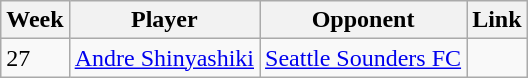<table class=wikitable style="display:inline-table;">
<tr>
<th>Week</th>
<th>Player</th>
<th>Opponent</th>
<th>Link</th>
</tr>
<tr>
<td>27</td>
<td> <a href='#'>Andre Shinyashiki</a></td>
<td><a href='#'>Seattle Sounders FC</a></td>
<td></td>
</tr>
</table>
